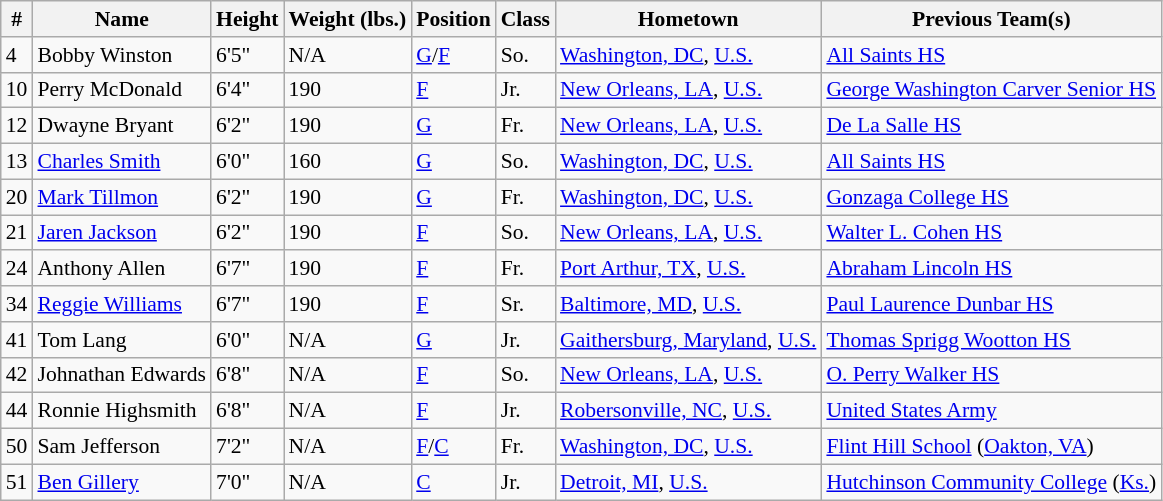<table class="wikitable" style="font-size: 90%">
<tr>
<th>#</th>
<th>Name</th>
<th>Height</th>
<th>Weight (lbs.)</th>
<th>Position</th>
<th>Class</th>
<th>Hometown</th>
<th>Previous Team(s)</th>
</tr>
<tr>
<td>4</td>
<td>Bobby Winston</td>
<td>6'5"</td>
<td>N/A</td>
<td><a href='#'>G</a>/<a href='#'>F</a></td>
<td>So.</td>
<td><a href='#'>Washington, DC</a>, <a href='#'>U.S.</a></td>
<td><a href='#'>All Saints HS</a></td>
</tr>
<tr>
<td>10</td>
<td>Perry McDonald</td>
<td>6'4"</td>
<td>190</td>
<td><a href='#'>F</a></td>
<td>Jr.</td>
<td><a href='#'>New Orleans, LA</a>, <a href='#'>U.S.</a></td>
<td><a href='#'>George Washington Carver Senior HS</a></td>
</tr>
<tr>
<td>12</td>
<td>Dwayne Bryant</td>
<td>6'2"</td>
<td>190</td>
<td><a href='#'>G</a></td>
<td>Fr.</td>
<td><a href='#'>New Orleans, LA</a>, <a href='#'>U.S.</a></td>
<td><a href='#'>De La Salle HS</a></td>
</tr>
<tr>
<td>13</td>
<td><a href='#'>Charles Smith</a></td>
<td>6'0"</td>
<td>160</td>
<td><a href='#'>G</a></td>
<td>So.</td>
<td><a href='#'>Washington, DC</a>, <a href='#'>U.S.</a></td>
<td><a href='#'>All Saints HS</a></td>
</tr>
<tr>
<td>20</td>
<td><a href='#'>Mark Tillmon</a></td>
<td>6'2"</td>
<td>190</td>
<td><a href='#'>G</a></td>
<td>Fr.</td>
<td><a href='#'>Washington, DC</a>, <a href='#'>U.S.</a></td>
<td><a href='#'>Gonzaga College HS</a></td>
</tr>
<tr>
<td>21</td>
<td><a href='#'>Jaren Jackson</a></td>
<td>6'2"</td>
<td>190</td>
<td><a href='#'>F</a></td>
<td>So.</td>
<td><a href='#'>New Orleans, LA</a>, <a href='#'>U.S.</a></td>
<td><a href='#'>Walter L. Cohen HS</a></td>
</tr>
<tr>
<td>24</td>
<td>Anthony Allen</td>
<td>6'7"</td>
<td>190</td>
<td><a href='#'>F</a></td>
<td>Fr.</td>
<td><a href='#'>Port Arthur, TX</a>, <a href='#'>U.S.</a></td>
<td><a href='#'>Abraham Lincoln HS</a></td>
</tr>
<tr>
<td>34</td>
<td><a href='#'>Reggie Williams</a></td>
<td>6'7"</td>
<td>190</td>
<td><a href='#'>F</a></td>
<td>Sr.</td>
<td><a href='#'>Baltimore, MD</a>, <a href='#'>U.S.</a></td>
<td><a href='#'>Paul Laurence Dunbar HS</a></td>
</tr>
<tr>
<td>41</td>
<td>Tom Lang</td>
<td>6'0"</td>
<td>N/A</td>
<td><a href='#'>G</a></td>
<td>Jr.</td>
<td><a href='#'>Gaithersburg, Maryland</a>, <a href='#'>U.S.</a></td>
<td><a href='#'>Thomas Sprigg Wootton HS</a></td>
</tr>
<tr>
<td>42</td>
<td>Johnathan Edwards</td>
<td>6'8"</td>
<td>N/A</td>
<td><a href='#'>F</a></td>
<td>So.</td>
<td><a href='#'>New Orleans, LA</a>, <a href='#'>U.S.</a></td>
<td><a href='#'>O. Perry Walker HS</a></td>
</tr>
<tr>
<td>44</td>
<td>Ronnie Highsmith</td>
<td>6'8"</td>
<td>N/A</td>
<td><a href='#'>F</a></td>
<td>Jr.</td>
<td><a href='#'>Robersonville, NC</a>, <a href='#'>U.S.</a></td>
<td><a href='#'>United States Army</a></td>
</tr>
<tr>
<td>50</td>
<td>Sam Jefferson</td>
<td>7'2"</td>
<td>N/A</td>
<td><a href='#'>F</a>/<a href='#'>C</a></td>
<td>Fr.</td>
<td><a href='#'>Washington, DC</a>, <a href='#'>U.S.</a></td>
<td><a href='#'>Flint Hill School</a> (<a href='#'>Oakton, VA</a>)</td>
</tr>
<tr>
<td>51</td>
<td><a href='#'>Ben Gillery</a></td>
<td>7'0"</td>
<td>N/A</td>
<td><a href='#'>C</a></td>
<td>Jr.</td>
<td><a href='#'>Detroit, MI</a>, <a href='#'>U.S.</a></td>
<td><a href='#'>Hutchinson Community College</a> (<a href='#'>Ks.</a>)</td>
</tr>
</table>
